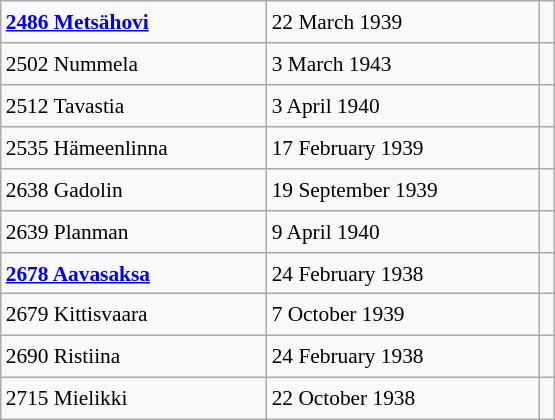<table class="wikitable" style="font-size: 89%; float: left; width: 26em; margin-right: 1em; height: 280px">
<tr>
<td><strong><a href='#'>2486 Metsähovi</a></strong></td>
<td>22 March 1939</td>
<td></td>
</tr>
<tr>
<td>2502 Nummela</td>
<td>3 March 1943</td>
<td></td>
</tr>
<tr>
<td>2512 Tavastia</td>
<td>3 April 1940</td>
<td></td>
</tr>
<tr>
<td>2535 Hämeenlinna</td>
<td>17 February 1939</td>
<td></td>
</tr>
<tr>
<td>2638 Gadolin</td>
<td>19 September 1939</td>
<td></td>
</tr>
<tr>
<td>2639 Planman</td>
<td>9 April 1940</td>
<td></td>
</tr>
<tr>
<td><strong><a href='#'>2678 Aavasaksa</a></strong></td>
<td>24 February 1938</td>
<td></td>
</tr>
<tr>
<td>2679 Kittisvaara</td>
<td>7 October 1939</td>
<td></td>
</tr>
<tr>
<td>2690 Ristiina</td>
<td>24 February 1938</td>
<td></td>
</tr>
<tr>
<td>2715 Mielikki</td>
<td>22 October 1938</td>
<td></td>
</tr>
</table>
